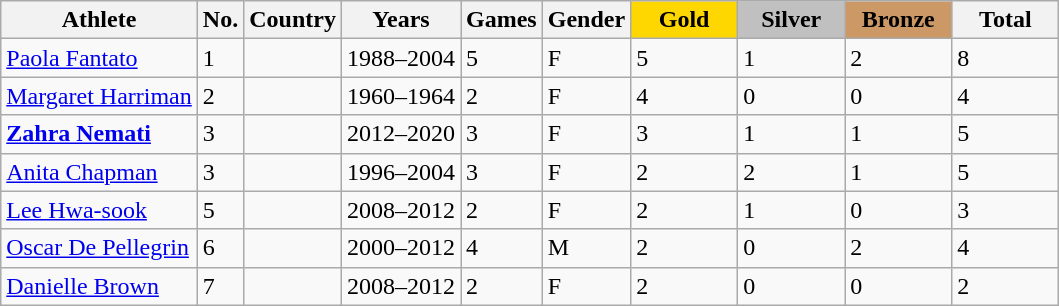<table class="wikitable sortable">
<tr>
<th>Athlete</th>
<th>No.</th>
<th>Country</th>
<th>Years</th>
<th>Games</th>
<th>Gender</th>
<th style="background:gold; width:4.0em; font-weight:bold;">Gold</th>
<th style="background:silver; width:4.0em; font-weight:bold;">Silver</th>
<th style="background:#c96; width:4.0em; font-weight:bold;">Bronze</th>
<th style="width:4.0em;">Total</th>
</tr>
<tr>
<td><a href='#'>Paola Fantato</a></td>
<td>1</td>
<td></td>
<td>1988–2004</td>
<td>5</td>
<td>F</td>
<td>5</td>
<td>1</td>
<td>2</td>
<td>8</td>
</tr>
<tr>
<td><a href='#'>Margaret Harriman</a></td>
<td>2</td>
<td></td>
<td>1960–1964</td>
<td>2</td>
<td>F</td>
<td>4</td>
<td>0</td>
<td>0</td>
<td>4</td>
</tr>
<tr>
<td><strong><a href='#'>Zahra Nemati</a></strong></td>
<td>3</td>
<td></td>
<td>2012–2020</td>
<td>3</td>
<td>F</td>
<td>3</td>
<td>1</td>
<td>1</td>
<td>5</td>
</tr>
<tr>
<td><a href='#'>Anita Chapman</a></td>
<td>3</td>
<td></td>
<td>1996–2004</td>
<td>3</td>
<td>F</td>
<td>2</td>
<td>2</td>
<td>1</td>
<td>5</td>
</tr>
<tr>
<td><a href='#'>Lee Hwa-sook</a></td>
<td>5</td>
<td></td>
<td>2008–2012</td>
<td>2</td>
<td>F</td>
<td>2</td>
<td>1</td>
<td>0</td>
<td>3</td>
</tr>
<tr>
<td><a href='#'>Oscar De Pellegrin</a></td>
<td>6</td>
<td></td>
<td>2000–2012</td>
<td>4</td>
<td>M</td>
<td>2</td>
<td>0</td>
<td>2</td>
<td>4</td>
</tr>
<tr>
<td><a href='#'>Danielle Brown</a></td>
<td>7</td>
<td></td>
<td>2008–2012</td>
<td>2</td>
<td>F</td>
<td>2</td>
<td>0</td>
<td>0</td>
<td>2</td>
</tr>
</table>
